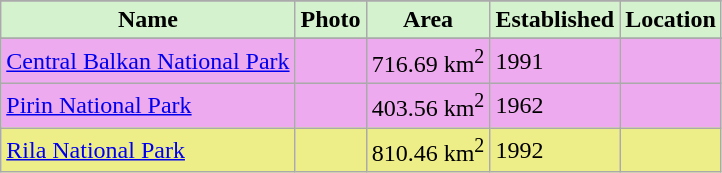<table class="wikitable sortable">
<tr>
</tr>
<tr>
<th style=background:#D4F2CE;><strong>Name</strong></th>
<th style=background:#D4F2CE;><strong>Photo</strong></th>
<th style=background:#D4F2CE;><strong>Area</strong></th>
<th style=background:#D4F2CE;><strong>Established</strong></th>
<th style=background:#D4F2CE;><strong>Location</strong></th>
</tr>
<tr>
</tr>
<tr bgcolor="#EEAAEE">
<td><a href='#'>Central Balkan National Park</a></td>
<td></td>
<td>716.69 km<sup>2</sup></td>
<td>1991</td>
<td></td>
</tr>
<tr bgcolor="#EEAAEE">
<td><a href='#'>Pirin National Park</a></td>
<td></td>
<td>403.56 km<sup>2</sup></td>
<td>1962</td>
<td></td>
</tr>
<tr bgcolor="#EEEE88">
<td><a href='#'>Rila National Park</a></td>
<td></td>
<td>810.46 km<sup>2</sup></td>
<td>1992</td>
<td></td>
</tr>
</table>
